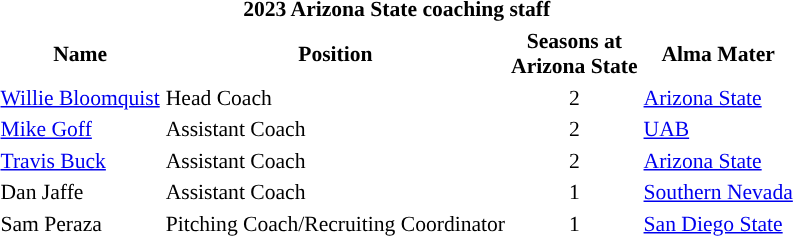<table class="toccolours" style="border-collapse; font-size:90%;">
<tr>
<th colspan="4">2023 Arizona State coaching staff</th>
</tr>
<tr>
<th>Name</th>
<th>Position</th>
<th>Seasons at<br>Arizona State</th>
<th>Alma Mater</th>
</tr>
<tr>
<td><a href='#'>Willie Bloomquist</a></td>
<td>Head Coach</td>
<td align=center>2</td>
<td><a href='#'>Arizona State</a></td>
</tr>
<tr>
<td><a href='#'>Mike Goff</a></td>
<td>Assistant Coach</td>
<td align=center>2</td>
<td><a href='#'>UAB</a></td>
</tr>
<tr>
<td><a href='#'>Travis Buck</a></td>
<td>Assistant Coach</td>
<td align=center>2</td>
<td><a href='#'>Arizona State</a></td>
</tr>
<tr>
<td>Dan Jaffe</td>
<td>Assistant Coach</td>
<td align=center>1</td>
<td><a href='#'>Southern Nevada</a></td>
</tr>
<tr>
<td>Sam Peraza</td>
<td>Pitching Coach/Recruiting Coordinator</td>
<td align=center>1</td>
<td><a href='#'>San Diego State</a></td>
</tr>
</table>
